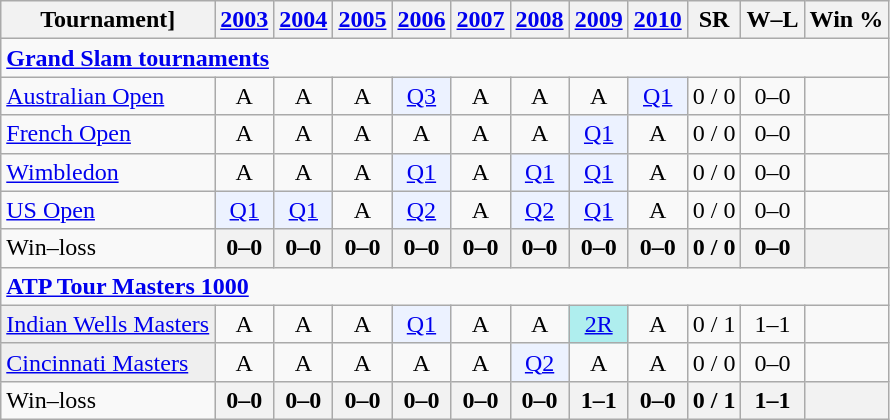<table class=wikitable style=text-align:center>
<tr>
<th>Tournament]</th>
<th><a href='#'>2003</a></th>
<th><a href='#'>2004</a></th>
<th><a href='#'>2005</a></th>
<th><a href='#'>2006</a></th>
<th><a href='#'>2007</a></th>
<th><a href='#'>2008</a></th>
<th><a href='#'>2009</a></th>
<th><a href='#'>2010</a></th>
<th>SR</th>
<th>W–L</th>
<th>Win %</th>
</tr>
<tr>
<td colspan=25 style=text-align:left><a href='#'><strong>Grand Slam tournaments</strong></a></td>
</tr>
<tr>
<td align=left><a href='#'>Australian Open</a></td>
<td>A</td>
<td>A</td>
<td>A</td>
<td bgcolor=ecf2ff><a href='#'>Q3</a></td>
<td>A</td>
<td>A</td>
<td>A</td>
<td bgcolor=ecf2ff><a href='#'>Q1</a></td>
<td>0 / 0</td>
<td>0–0</td>
<td></td>
</tr>
<tr>
<td align=left><a href='#'>French Open</a></td>
<td>A</td>
<td>A</td>
<td>A</td>
<td>A</td>
<td>A</td>
<td>A</td>
<td bgcolor=ecf2ff><a href='#'>Q1</a></td>
<td>A</td>
<td>0 / 0</td>
<td>0–0</td>
<td></td>
</tr>
<tr>
<td align=left><a href='#'>Wimbledon</a></td>
<td>A</td>
<td>A</td>
<td>A</td>
<td bgcolor=ecf2ff><a href='#'>Q1</a></td>
<td>A</td>
<td bgcolor=ecf2ff><a href='#'>Q1</a></td>
<td bgcolor=ecf2ff><a href='#'>Q1</a></td>
<td>A</td>
<td>0 / 0</td>
<td>0–0</td>
<td></td>
</tr>
<tr>
<td align=left><a href='#'>US Open</a></td>
<td bgcolor=ecf2ff><a href='#'>Q1</a></td>
<td bgcolor=ecf2ff><a href='#'>Q1</a></td>
<td>A</td>
<td bgcolor=ecf2ff><a href='#'>Q2</a></td>
<td>A</td>
<td bgcolor=ecf2ff><a href='#'>Q2</a></td>
<td bgcolor=ecf2ff><a href='#'>Q1</a></td>
<td>A</td>
<td>0 / 0</td>
<td>0–0</td>
<td></td>
</tr>
<tr>
<td style=text-align:left>Win–loss</td>
<th>0–0</th>
<th>0–0</th>
<th>0–0</th>
<th>0–0</th>
<th>0–0</th>
<th>0–0</th>
<th>0–0</th>
<th>0–0</th>
<th>0 / 0</th>
<th>0–0</th>
<th></th>
</tr>
<tr>
<td colspan=25 style=text-align:left><strong><a href='#'>ATP Tour Masters 1000</a></strong></td>
</tr>
<tr>
<td bgcolor=efefef align=left><a href='#'>Indian Wells Masters</a></td>
<td>A</td>
<td>A</td>
<td>A</td>
<td bgcolor=ecf2ff><a href='#'>Q1</a></td>
<td>A</td>
<td>A</td>
<td bgcolor=afeeee><a href='#'>2R</a></td>
<td>A</td>
<td>0 / 1</td>
<td>1–1</td>
<td></td>
</tr>
<tr>
<td bgcolor=efefef align=left><a href='#'>Cincinnati Masters</a></td>
<td>A</td>
<td>A</td>
<td>A</td>
<td>A</td>
<td>A</td>
<td bgcolor=ecf2ff><a href='#'>Q2</a></td>
<td>A</td>
<td>A</td>
<td>0 / 0</td>
<td>0–0</td>
<td></td>
</tr>
<tr>
<td style=text-align:left>Win–loss</td>
<th>0–0</th>
<th>0–0</th>
<th>0–0</th>
<th>0–0</th>
<th>0–0</th>
<th>0–0</th>
<th>1–1</th>
<th>0–0</th>
<th>0 / 1</th>
<th>1–1</th>
<th></th>
</tr>
</table>
